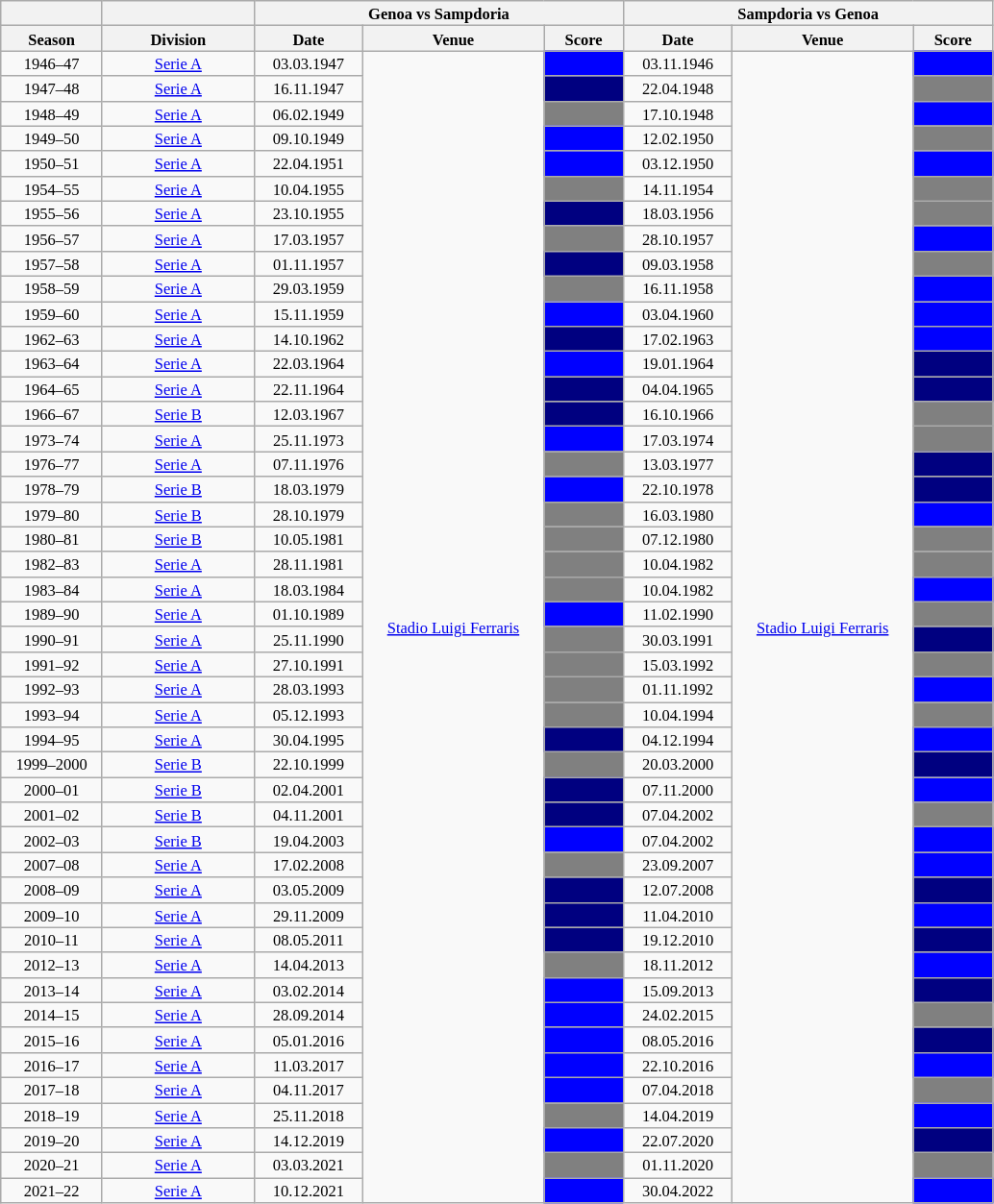<table class="wikitable" style="text-align: center; font-size: 11px">
<tr>
<th></th>
<th></th>
<th colspan=3>Genoa vs Sampdoria</th>
<th colspan=3>Sampdoria vs Genoa</th>
</tr>
<tr>
<th width="65">Season</th>
<th width="100">Division</th>
<th width="70">Date</th>
<th width="120">Venue</th>
<th width="50">Score</th>
<th width="70">Date</th>
<th width="120">Venue</th>
<th width="50">Score</th>
</tr>
<tr>
<td rowspan="1">1946–47</td>
<td rowspan="1"><a href='#'>Serie A</a></td>
<td>03.03.1947</td>
<td rowspan="46"><a href='#'>Stadio Luigi Ferraris</a></td>
<td bgcolor="#0000FF"></td>
<td>03.11.1946</td>
<td rowspan="46"><a href='#'>Stadio Luigi Ferraris</a></td>
<td bgcolor="#0000FF"></td>
</tr>
<tr>
<td rowspan="1">1947–48</td>
<td rowspan="1"><a href='#'>Serie A</a></td>
<td>16.11.1947</td>
<td bgcolor="#000080"></td>
<td>22.04.1948</td>
<td bgcolor="#808080"></td>
</tr>
<tr>
<td rowspan="1">1948–49</td>
<td rowspan="1"><a href='#'>Serie A</a></td>
<td>06.02.1949</td>
<td bgcolor="#808080"></td>
<td>17.10.1948</td>
<td bgcolor="#0000FF"></td>
</tr>
<tr>
<td rowspan="1">1949–50</td>
<td rowspan="1"><a href='#'>Serie A</a></td>
<td>09.10.1949</td>
<td bgcolor="#0000FF"></td>
<td>12.02.1950</td>
<td bgcolor="#808080"></td>
</tr>
<tr>
<td rowspan="1">1950–51</td>
<td rowspan="1"><a href='#'>Serie A</a></td>
<td>22.04.1951</td>
<td bgcolor="#0000FF"></td>
<td>03.12.1950</td>
<td bgcolor="#0000FF"></td>
</tr>
<tr>
<td rowspan="1">1954–55</td>
<td rowspan="1"><a href='#'>Serie A</a></td>
<td>10.04.1955</td>
<td bgcolor="#808080"></td>
<td>14.11.1954</td>
<td bgcolor="#808080"></td>
</tr>
<tr>
<td rowspan="1">1955–56</td>
<td rowspan="1"><a href='#'>Serie A</a></td>
<td>23.10.1955</td>
<td bgcolor="#000080"></td>
<td>18.03.1956</td>
<td bgcolor="#808080"></td>
</tr>
<tr>
<td rowspan="1">1956–57</td>
<td rowspan="1"><a href='#'>Serie A</a></td>
<td>17.03.1957</td>
<td bgcolor="#808080"></td>
<td>28.10.1957</td>
<td bgcolor="#0000FF"></td>
</tr>
<tr>
<td rowspan="1">1957–58</td>
<td rowspan="1"><a href='#'>Serie A</a></td>
<td>01.11.1957</td>
<td bgcolor="#000080"></td>
<td>09.03.1958</td>
<td bgcolor="#808080"></td>
</tr>
<tr>
<td rowspan="1">1958–59</td>
<td rowspan="1"><a href='#'>Serie A</a></td>
<td>29.03.1959</td>
<td bgcolor="#808080"></td>
<td>16.11.1958</td>
<td bgcolor="#0000FF"></td>
</tr>
<tr>
<td rowspan="1">1959–60</td>
<td rowspan="1"><a href='#'>Serie A</a></td>
<td>15.11.1959</td>
<td bgcolor="#0000FF"></td>
<td>03.04.1960</td>
<td bgcolor="#0000FF"></td>
</tr>
<tr>
<td rowspan="1">1962–63</td>
<td rowspan="1"><a href='#'>Serie A</a></td>
<td>14.10.1962</td>
<td bgcolor="#000080"></td>
<td>17.02.1963</td>
<td bgcolor="#0000FF"></td>
</tr>
<tr>
<td rowspan="1">1963–64</td>
<td rowspan="1"><a href='#'>Serie A</a></td>
<td>22.03.1964</td>
<td bgcolor="#0000FF"></td>
<td>19.01.1964</td>
<td bgcolor="#000080"></td>
</tr>
<tr>
<td rowspan="1">1964–65</td>
<td rowspan="1"><a href='#'>Serie A</a></td>
<td>22.11.1964</td>
<td bgcolor="#000080"></td>
<td>04.04.1965</td>
<td bgcolor="#000080"></td>
</tr>
<tr>
<td rowspan="1">1966–67</td>
<td rowspan="1"><a href='#'>Serie B</a></td>
<td>12.03.1967</td>
<td bgcolor="#000080"></td>
<td>16.10.1966</td>
<td bgcolor="#808080"></td>
</tr>
<tr>
<td rowspan="1">1973–74</td>
<td rowspan="1"><a href='#'>Serie A</a></td>
<td>25.11.1973</td>
<td bgcolor="#0000FF"></td>
<td>17.03.1974</td>
<td bgcolor="#808080"></td>
</tr>
<tr>
<td rowspan="1">1976–77</td>
<td rowspan="1"><a href='#'>Serie A</a></td>
<td>07.11.1976</td>
<td bgcolor="#808080"></td>
<td>13.03.1977</td>
<td bgcolor="#000080"></td>
</tr>
<tr>
<td rowspan="1">1978–79</td>
<td rowspan="1"><a href='#'>Serie B</a></td>
<td>18.03.1979</td>
<td bgcolor="#0000FF"></td>
<td>22.10.1978</td>
<td bgcolor="#000080"></td>
</tr>
<tr>
<td rowspan="1">1979–80</td>
<td rowspan="1"><a href='#'>Serie B</a></td>
<td>28.10.1979</td>
<td bgcolor="#808080"></td>
<td>16.03.1980</td>
<td bgcolor="#0000FF"></td>
</tr>
<tr>
<td rowspan="1">1980–81</td>
<td rowspan="1"><a href='#'>Serie B</a></td>
<td>10.05.1981</td>
<td bgcolor="#808080"></td>
<td>07.12.1980</td>
<td bgcolor="#808080"></td>
</tr>
<tr>
<td rowspan="1">1982–83</td>
<td rowspan="1"><a href='#'>Serie A</a></td>
<td>28.11.1981</td>
<td bgcolor="#808080"></td>
<td>10.04.1982</td>
<td bgcolor="#808080"></td>
</tr>
<tr>
<td rowspan="1">1983–84</td>
<td rowspan="1"><a href='#'>Serie A</a></td>
<td>18.03.1984</td>
<td bgcolor="#808080"></td>
<td>10.04.1982</td>
<td bgcolor="#0000FF"></td>
</tr>
<tr>
<td rowspan="1">1989–90</td>
<td rowspan="1"><a href='#'>Serie A</a></td>
<td>01.10.1989</td>
<td bgcolor="#0000FF"></td>
<td>11.02.1990</td>
<td bgcolor="#808080"></td>
</tr>
<tr>
<td rowspan="1">1990–91</td>
<td rowspan="1"><a href='#'>Serie A</a></td>
<td>25.11.1990</td>
<td bgcolor="#808080"></td>
<td>30.03.1991</td>
<td bgcolor="#000080"></td>
</tr>
<tr>
<td rowspan="1">1991–92</td>
<td rowspan="1"><a href='#'>Serie A</a></td>
<td>27.10.1991</td>
<td bgcolor="#808080"></td>
<td>15.03.1992</td>
<td bgcolor="#808080"></td>
</tr>
<tr>
<td rowspan="1">1992–93</td>
<td rowspan="1"><a href='#'>Serie A</a></td>
<td>28.03.1993</td>
<td bgcolor="#808080"></td>
<td>01.11.1992</td>
<td bgcolor="#0000FF"></td>
</tr>
<tr>
<td rowspan="1">1993–94</td>
<td rowspan="1"><a href='#'>Serie A</a></td>
<td>05.12.1993</td>
<td bgcolor="#808080"></td>
<td>10.04.1994</td>
<td bgcolor="#808080"></td>
</tr>
<tr>
<td rowspan="1">1994–95</td>
<td rowspan="1"><a href='#'>Serie A</a></td>
<td>30.04.1995</td>
<td bgcolor="#000080"></td>
<td>04.12.1994</td>
<td bgcolor="#0000FF"></td>
</tr>
<tr>
<td rowspan="1">1999–2000</td>
<td rowspan="1"><a href='#'>Serie B</a></td>
<td>22.10.1999</td>
<td bgcolor="#808080"></td>
<td>20.03.2000</td>
<td bgcolor="#000080"></td>
</tr>
<tr>
<td rowspan="1">2000–01</td>
<td rowspan="1"><a href='#'>Serie B</a></td>
<td>02.04.2001</td>
<td bgcolor="#000080"></td>
<td>07.11.2000</td>
<td bgcolor="#0000FF"></td>
</tr>
<tr>
<td rowspan="1">2001–02</td>
<td rowspan="1"><a href='#'>Serie B</a></td>
<td>04.11.2001</td>
<td bgcolor="#000080"></td>
<td>07.04.2002</td>
<td bgcolor="#808080"></td>
</tr>
<tr>
<td rowspan="1">2002–03</td>
<td rowspan="1"><a href='#'>Serie B</a></td>
<td>19.04.2003</td>
<td bgcolor="#0000FF"></td>
<td>07.04.2002</td>
<td bgcolor="#0000FF"></td>
</tr>
<tr>
<td rowspan="1">2007–08</td>
<td rowspan="1"><a href='#'>Serie A</a></td>
<td>17.02.2008</td>
<td bgcolor="#808080"></td>
<td>23.09.2007</td>
<td bgcolor="#0000FF"></td>
</tr>
<tr>
<td rowspan="1">2008–09</td>
<td rowspan="1"><a href='#'>Serie A</a></td>
<td>03.05.2009</td>
<td bgcolor="#000080"></td>
<td>12.07.2008</td>
<td bgcolor="#000080"></td>
</tr>
<tr>
<td rowspan="1">2009–10</td>
<td rowspan="1"><a href='#'>Serie A</a></td>
<td>29.11.2009</td>
<td bgcolor="#000080"></td>
<td>11.04.2010</td>
<td bgcolor="#0000FF"></td>
</tr>
<tr>
<td rowspan="1">2010–11</td>
<td rowspan="1"><a href='#'>Serie A</a></td>
<td>08.05.2011</td>
<td bgcolor="#000080"></td>
<td>19.12.2010</td>
<td bgcolor="#000080"></td>
</tr>
<tr>
<td rowspan="1">2012–13</td>
<td rowspan="1"><a href='#'>Serie A</a></td>
<td>14.04.2013</td>
<td bgcolor="#808080"></td>
<td>18.11.2012</td>
<td bgcolor="#0000FF"></td>
</tr>
<tr>
<td rowspan="1">2013–14</td>
<td rowspan="1"><a href='#'>Serie A</a></td>
<td>03.02.2014</td>
<td bgcolor="#0000FF"></td>
<td>15.09.2013</td>
<td bgcolor="#000080"></td>
</tr>
<tr>
<td rowspan="1">2014–15</td>
<td rowspan="1"><a href='#'>Serie A</a></td>
<td>28.09.2014</td>
<td bgcolor="#0000FF"></td>
<td>24.02.2015</td>
<td bgcolor="#808080"></td>
</tr>
<tr>
<td rowspan="1">2015–16</td>
<td rowspan="1"><a href='#'>Serie A</a></td>
<td>05.01.2016</td>
<td bgcolor="#0000FF"></td>
<td>08.05.2016</td>
<td bgcolor="#000080"></td>
</tr>
<tr>
<td rowspan="1">2016–17</td>
<td rowspan="1"><a href='#'>Serie A</a></td>
<td>11.03.2017</td>
<td bgcolor="#0000FF"></td>
<td>22.10.2016</td>
<td bgcolor="#0000FF"></td>
</tr>
<tr>
<td rowspan="1">2017–18</td>
<td rowspan="1"><a href='#'>Serie A</a></td>
<td>04.11.2017</td>
<td bgcolor="#0000FF"></td>
<td>07.04.2018</td>
<td bgcolor="#808080"></td>
</tr>
<tr>
<td rowspan="1">2018–19</td>
<td rowspan="1"><a href='#'>Serie A</a></td>
<td>25.11.2018</td>
<td bgcolor="#808080"></td>
<td>14.04.2019</td>
<td bgcolor="#0000FF"></td>
</tr>
<tr>
<td rowspan="1">2019–20</td>
<td rowspan="1"><a href='#'>Serie A</a></td>
<td>14.12.2019</td>
<td bgcolor="#0000FF"></td>
<td>22.07.2020</td>
<td bgcolor="#000080"></td>
</tr>
<tr>
<td rowspan="1">2020–21</td>
<td rowspan="1"><a href='#'>Serie A</a></td>
<td>03.03.2021</td>
<td bgcolor="#808080"></td>
<td>01.11.2020</td>
<td bgcolor="#808080"></td>
</tr>
<tr>
<td rowspan="1">2021–22</td>
<td rowspan="1"><a href='#'>Serie A</a></td>
<td>10.12.2021</td>
<td bgcolor="#0000FF"></td>
<td>30.04.2022</td>
<td bgcolor="#0000FF"></td>
</tr>
</table>
